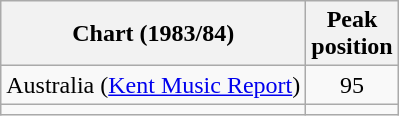<table class="wikitable">
<tr>
<th>Chart (1983/84)</th>
<th>Peak<br>position</th>
</tr>
<tr>
<td>Australia (<a href='#'>Kent Music Report</a>)</td>
<td style="text-align:center;">95</td>
</tr>
<tr>
<td></td>
</tr>
</table>
